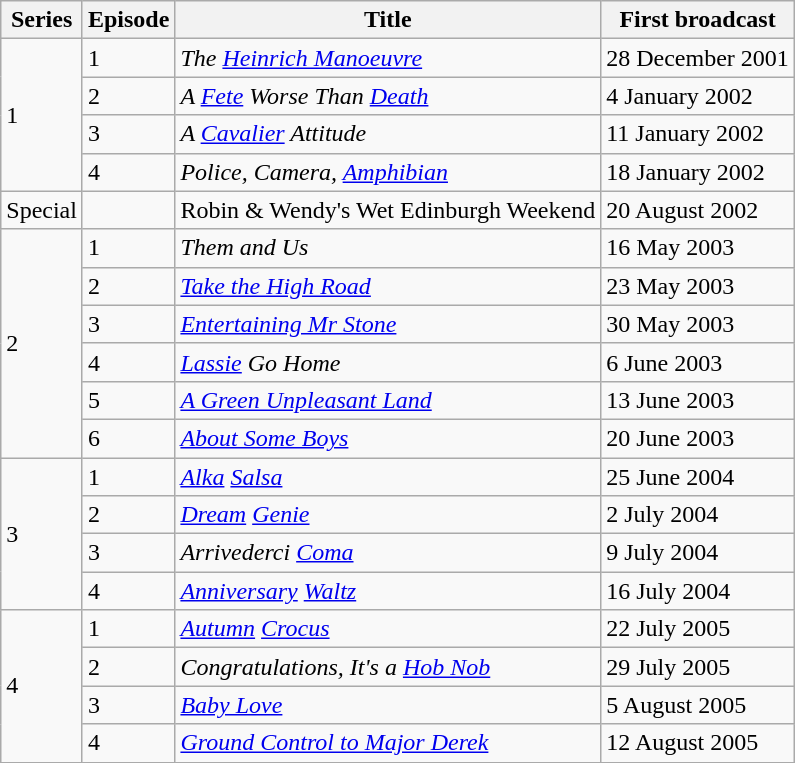<table class="wikitable">
<tr>
<th>Series</th>
<th>Episode</th>
<th>Title</th>
<th>First broadcast</th>
</tr>
<tr>
<td rowspan="4">1</td>
<td>1</td>
<td><em>The <a href='#'>Heinrich Manoeuvre</a></em></td>
<td>28 December 2001</td>
</tr>
<tr>
<td>2</td>
<td><em>A <a href='#'>Fete</a> Worse Than <a href='#'>Death</a></em></td>
<td>4 January 2002</td>
</tr>
<tr>
<td>3</td>
<td><em>A <a href='#'>Cavalier</a> Attitude</em></td>
<td>11 January 2002</td>
</tr>
<tr>
<td>4</td>
<td><em>Police, Camera, <a href='#'>Amphibian</a></em></td>
<td>18 January 2002</td>
</tr>
<tr>
<td>Special</td>
<td></td>
<td>Robin & Wendy's Wet Edinburgh Weekend</td>
<td>20 August 2002</td>
</tr>
<tr>
<td rowspan="6">2</td>
<td>1</td>
<td><em>Them and Us</em></td>
<td>16 May 2003</td>
</tr>
<tr>
<td>2</td>
<td><em><a href='#'>Take the High Road</a></em></td>
<td>23 May 2003</td>
</tr>
<tr>
<td>3</td>
<td><em><a href='#'>Entertaining Mr Stone</a></em></td>
<td>30 May 2003</td>
</tr>
<tr>
<td>4</td>
<td><em><a href='#'>Lassie</a> Go Home</em></td>
<td>6 June 2003</td>
</tr>
<tr>
<td>5</td>
<td><em><a href='#'>A Green Unpleasant Land</a></em></td>
<td>13 June 2003</td>
</tr>
<tr>
<td>6</td>
<td><em><a href='#'>About Some Boys</a></em></td>
<td>20 June 2003</td>
</tr>
<tr>
<td rowspan="4">3</td>
<td>1</td>
<td><em><a href='#'>Alka</a> <a href='#'>Salsa</a></em></td>
<td>25 June 2004</td>
</tr>
<tr>
<td>2</td>
<td><em><a href='#'>Dream</a> <a href='#'>Genie</a></em></td>
<td>2 July 2004</td>
</tr>
<tr>
<td>3</td>
<td><em>Arrivederci <a href='#'>Coma</a></em></td>
<td>9 July 2004</td>
</tr>
<tr>
<td>4</td>
<td><em><a href='#'>Anniversary</a> <a href='#'>Waltz</a></em></td>
<td>16 July 2004</td>
</tr>
<tr>
<td rowspan="4">4</td>
<td>1</td>
<td><em><a href='#'>Autumn</a> <a href='#'>Crocus</a></em></td>
<td>22 July 2005</td>
</tr>
<tr>
<td>2</td>
<td><em>Congratulations, It's a <a href='#'>Hob Nob</a></em></td>
<td>29 July 2005</td>
</tr>
<tr>
<td>3</td>
<td><em><a href='#'>Baby Love</a></em></td>
<td>5 August 2005</td>
</tr>
<tr>
<td>4</td>
<td><em><a href='#'>Ground Control to Major Derek</a></em></td>
<td>12 August 2005</td>
</tr>
<tr>
</tr>
</table>
